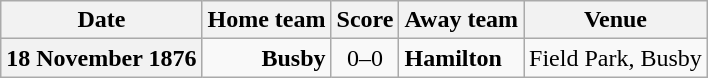<table class="wikitable football-result-list" style="max-width: 80em; text-align: center">
<tr>
<th scope="col">Date</th>
<th scope="col">Home team</th>
<th scope="col">Score</th>
<th scope="col">Away team</th>
<th scope="col">Venue</th>
</tr>
<tr>
<th scope="row">18 November 1876</th>
<td align=right><strong>Busby</strong></td>
<td>0–0</td>
<td align=left><strong>Hamilton</strong></td>
<td align=left>Field Park, Busby</td>
</tr>
</table>
